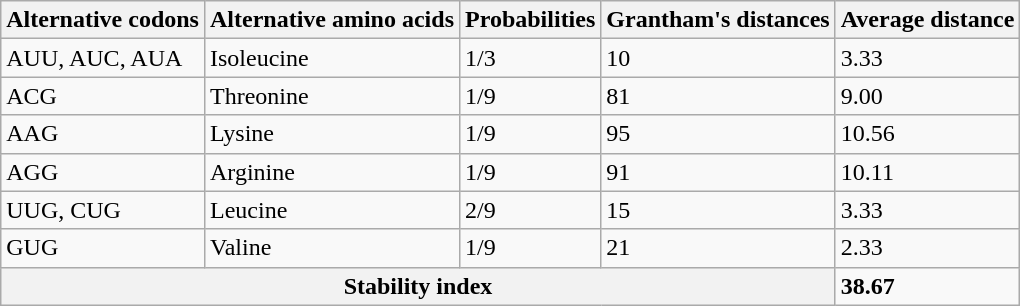<table class="wikitable">
<tr>
<th>Alternative codons</th>
<th>Alternative amino acids</th>
<th>Probabilities</th>
<th>Grantham's distances</th>
<th>Average distance</th>
</tr>
<tr>
<td>AUU, AUC, AUA</td>
<td>Isoleucine</td>
<td>1/3</td>
<td>10</td>
<td>3.33</td>
</tr>
<tr>
<td>ACG</td>
<td>Threonine</td>
<td>1/9</td>
<td>81</td>
<td>9.00</td>
</tr>
<tr>
<td>AAG</td>
<td>Lysine</td>
<td>1/9</td>
<td>95</td>
<td>10.56</td>
</tr>
<tr>
<td>AGG</td>
<td>Arginine</td>
<td>1/9</td>
<td>91</td>
<td>10.11</td>
</tr>
<tr>
<td>UUG, CUG</td>
<td>Leucine</td>
<td>2/9</td>
<td>15</td>
<td>3.33</td>
</tr>
<tr>
<td>GUG</td>
<td>Valine</td>
<td>1/9</td>
<td>21</td>
<td>2.33</td>
</tr>
<tr>
<th colspan="4">Stability index</th>
<td><strong>38.67</strong></td>
</tr>
</table>
